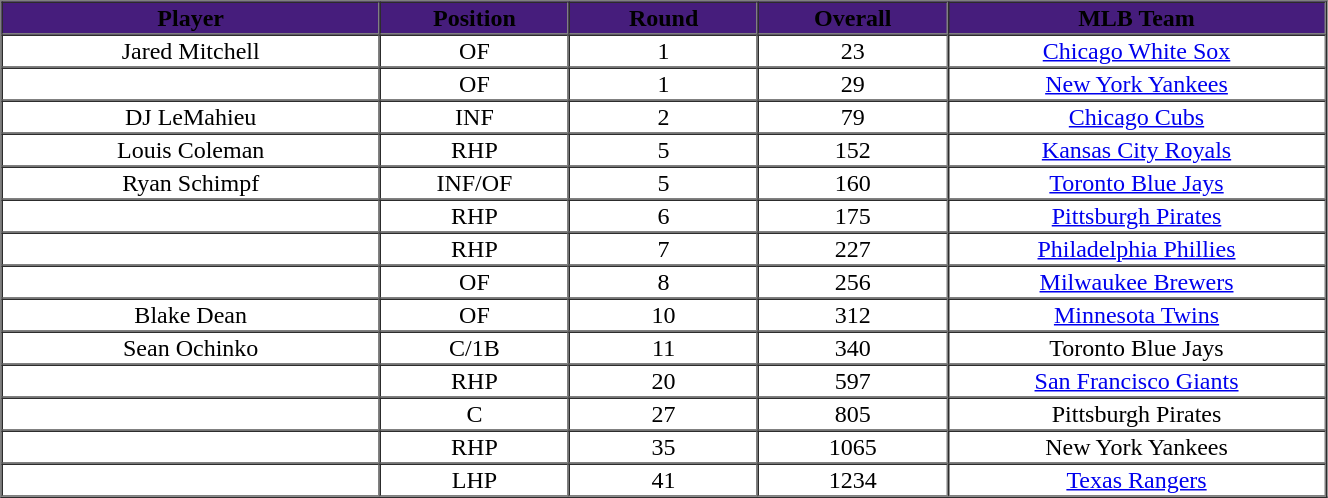<table cellpadding="1" border="1" cellspacing="0" width="70%">
<tr>
<th bgcolor="#461D7C" width="20%"><span>Player</span></th>
<th bgcolor="#461D7C" width="10%"><span>Position</span></th>
<th bgcolor="#461D7C" width="10%"><span>Round</span></th>
<th bgcolor="#461D7C" width="10%"><span>Overall</span></th>
<th bgcolor="#461D7C" width="20%"><span>MLB Team</span></th>
</tr>
<tr align="center">
<td>Jared Mitchell</td>
<td>OF</td>
<td>1</td>
<td>23</td>
<td><a href='#'>Chicago White Sox</a></td>
</tr>
<tr align="center">
<td></td>
<td>OF</td>
<td>1</td>
<td>29</td>
<td><a href='#'>New York Yankees</a></td>
</tr>
<tr align="center">
<td>DJ LeMahieu</td>
<td>INF</td>
<td>2</td>
<td>79</td>
<td><a href='#'>Chicago Cubs</a></td>
</tr>
<tr align="center">
<td>Louis Coleman</td>
<td>RHP</td>
<td>5</td>
<td>152</td>
<td><a href='#'>Kansas City Royals</a></td>
</tr>
<tr align="center">
<td>Ryan Schimpf</td>
<td>INF/OF</td>
<td>5</td>
<td>160</td>
<td><a href='#'>Toronto Blue Jays</a></td>
</tr>
<tr align="center">
<td></td>
<td>RHP</td>
<td>6</td>
<td>175</td>
<td><a href='#'>Pittsburgh Pirates</a></td>
</tr>
<tr align="center">
<td></td>
<td>RHP</td>
<td>7</td>
<td>227</td>
<td><a href='#'>Philadelphia Phillies</a></td>
</tr>
<tr align="center">
<td></td>
<td>OF</td>
<td>8</td>
<td>256</td>
<td><a href='#'>Milwaukee Brewers</a></td>
</tr>
<tr align="center">
<td>Blake Dean</td>
<td>OF</td>
<td>10</td>
<td>312</td>
<td><a href='#'>Minnesota Twins</a></td>
</tr>
<tr align="center">
<td>Sean Ochinko</td>
<td>C/1B</td>
<td>11</td>
<td>340</td>
<td>Toronto Blue Jays</td>
</tr>
<tr align="center">
<td></td>
<td>RHP</td>
<td>20</td>
<td>597</td>
<td><a href='#'>San Francisco Giants</a></td>
</tr>
<tr align="center">
<td></td>
<td>C</td>
<td>27</td>
<td>805</td>
<td>Pittsburgh Pirates</td>
</tr>
<tr align="center">
<td></td>
<td>RHP</td>
<td>35</td>
<td>1065</td>
<td>New York Yankees</td>
</tr>
<tr align="center">
<td></td>
<td>LHP</td>
<td>41</td>
<td>1234</td>
<td><a href='#'>Texas Rangers</a></td>
</tr>
</table>
